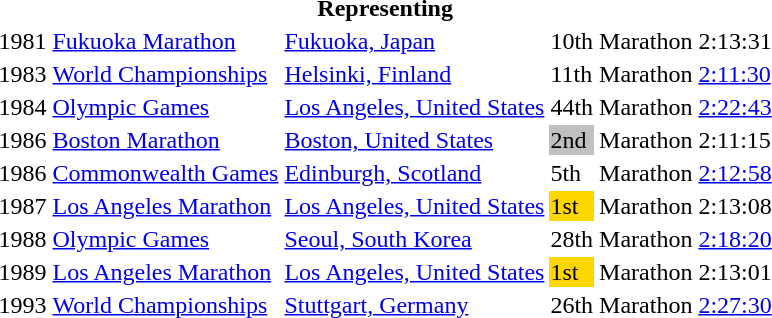<table>
<tr>
<th colspan="6">Representing </th>
</tr>
<tr>
<td>1981</td>
<td><a href='#'>Fukuoka Marathon</a></td>
<td><a href='#'>Fukuoka, Japan</a></td>
<td>10th</td>
<td>Marathon</td>
<td>2:13:31</td>
</tr>
<tr>
<td>1983</td>
<td><a href='#'>World Championships</a></td>
<td><a href='#'>Helsinki, Finland</a></td>
<td>11th</td>
<td>Marathon</td>
<td><a href='#'>2:11:30</a></td>
</tr>
<tr>
<td>1984</td>
<td><a href='#'>Olympic Games</a></td>
<td><a href='#'>Los Angeles, United States</a></td>
<td>44th</td>
<td>Marathon</td>
<td><a href='#'>2:22:43</a></td>
</tr>
<tr>
<td>1986</td>
<td><a href='#'>Boston Marathon</a></td>
<td><a href='#'>Boston, United States</a></td>
<td bgcolor=silver>2nd</td>
<td>Marathon</td>
<td>2:11:15</td>
</tr>
<tr>
<td>1986</td>
<td><a href='#'>Commonwealth Games</a></td>
<td><a href='#'>Edinburgh, Scotland</a></td>
<td>5th</td>
<td>Marathon</td>
<td><a href='#'>2:12:58</a></td>
</tr>
<tr>
<td>1987</td>
<td><a href='#'>Los Angeles Marathon</a></td>
<td><a href='#'>Los Angeles, United States</a></td>
<td bgcolor=gold>1st</td>
<td>Marathon</td>
<td>2:13:08</td>
</tr>
<tr>
<td>1988</td>
<td><a href='#'>Olympic Games</a></td>
<td><a href='#'>Seoul, South Korea</a></td>
<td>28th</td>
<td>Marathon</td>
<td><a href='#'>2:18:20</a></td>
</tr>
<tr>
<td>1989</td>
<td><a href='#'>Los Angeles Marathon</a></td>
<td><a href='#'>Los Angeles, United States</a></td>
<td bgcolor=gold>1st</td>
<td>Marathon</td>
<td>2:13:01</td>
</tr>
<tr>
<td>1993</td>
<td><a href='#'>World Championships</a></td>
<td><a href='#'>Stuttgart, Germany</a></td>
<td>26th</td>
<td>Marathon</td>
<td><a href='#'>2:27:30</a></td>
</tr>
</table>
